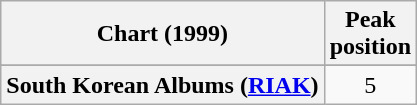<table class="wikitable plainrowheaders" style="text-align:center;">
<tr>
<th>Chart (1999)</th>
<th>Peak<br>position</th>
</tr>
<tr>
</tr>
<tr>
<th scope="row">South Korean Albums (<a href='#'>RIAK</a>)</th>
<td>5</td>
</tr>
</table>
